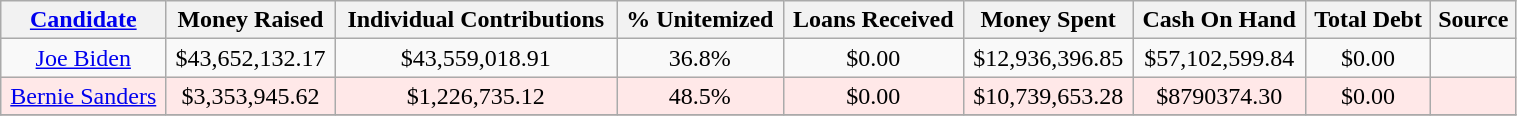<table class="sortable wikitable" style="text-align:center; width:80%;">
<tr>
<th><a href='#'>Candidate</a></th>
<th>Money Raised</th>
<th>Individual Contributions</th>
<th>% Unitemized</th>
<th>Loans Received</th>
<th>Money Spent</th>
<th>Cash On Hand</th>
<th>Total Debt</th>
<th>Source</th>
</tr>
<tr>
<td><a href='#'>Joe Biden</a></td>
<td>$43,652,132.17</td>
<td>$43,559,018.91</td>
<td>36.8%</td>
<td>$0.00</td>
<td>$12,936,396.85</td>
<td>$57,102,599.84</td>
<td>$0.00</td>
<td></td>
</tr>
<tr style="background:#ffe8e8;">
<td><a href='#'>Bernie Sanders</a></td>
<td>$3,353,945.62</td>
<td>$1,226,735.12</td>
<td>48.5%</td>
<td>$0.00</td>
<td>$10,739,653.28</td>
<td>$8790374.30</td>
<td>$0.00</td>
<td></td>
</tr>
<tr>
</tr>
</table>
